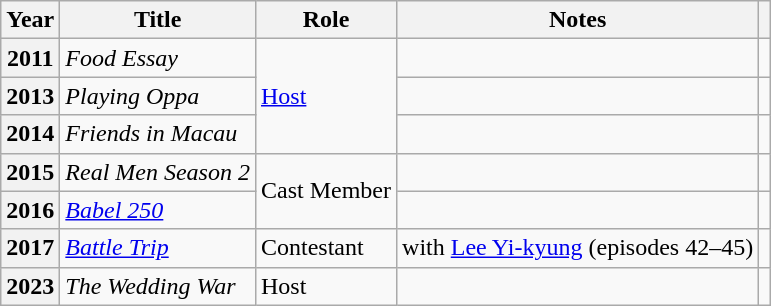<table class="wikitable sortable plainrowheaders">
<tr>
<th>Year</th>
<th>Title</th>
<th>Role</th>
<th>Notes</th>
<th scope="col" class="unsortable"></th>
</tr>
<tr>
<th scope="row">2011</th>
<td><em>Food Essay</em></td>
<td rowspan=3><a href='#'>Host</a></td>
<td></td>
<td></td>
</tr>
<tr>
<th scope="row">2013</th>
<td><em>Playing Oppa</em></td>
<td></td>
<td></td>
</tr>
<tr>
<th scope="row">2014</th>
<td><em>Friends in Macau</em></td>
<td></td>
<td></td>
</tr>
<tr>
<th scope="row">2015</th>
<td><em>Real Men Season 2</em></td>
<td rowspan=2>Cast Member</td>
<td></td>
<td></td>
</tr>
<tr>
<th scope="row">2016</th>
<td><em><a href='#'>Babel 250</a></em></td>
<td></td>
<td></td>
</tr>
<tr>
<th scope="row">2017</th>
<td><em><a href='#'>Battle Trip</a></em></td>
<td>Contestant</td>
<td>with <a href='#'>Lee Yi-kyung</a> (episodes 42–45)</td>
<td></td>
</tr>
<tr>
<th scope="row">2023</th>
<td><em>The Wedding War</em></td>
<td>Host</td>
<td></td>
<td></td>
</tr>
</table>
